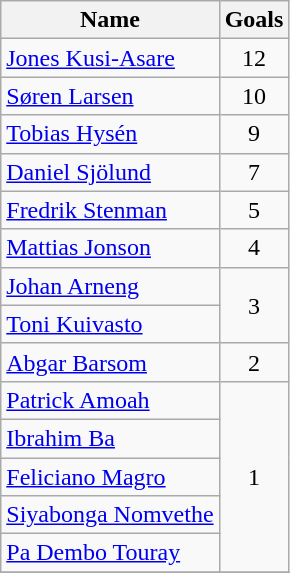<table class="wikitable">
<tr>
<th>Name</th>
<th>Goals</th>
</tr>
<tr>
<td> <a href='#'>Jones Kusi-Asare</a></td>
<td align=center>12</td>
</tr>
<tr>
<td> <a href='#'>Søren Larsen</a></td>
<td align=center>10</td>
</tr>
<tr>
<td> <a href='#'>Tobias Hysén</a></td>
<td align=center>9</td>
</tr>
<tr>
<td> <a href='#'>Daniel Sjölund</a></td>
<td align=center>7</td>
</tr>
<tr>
<td> <a href='#'>Fredrik Stenman</a></td>
<td align=center>5</td>
</tr>
<tr>
<td> <a href='#'>Mattias Jonson</a></td>
<td align=center>4</td>
</tr>
<tr>
<td> <a href='#'>Johan Arneng</a></td>
<td rowspan="2" style="text-align:center;">3</td>
</tr>
<tr>
<td> <a href='#'>Toni Kuivasto</a></td>
</tr>
<tr>
<td> <a href='#'>Abgar Barsom</a></td>
<td align=center>2</td>
</tr>
<tr>
<td> <a href='#'>Patrick Amoah</a></td>
<td rowspan="5" style="text-align:center;">1</td>
</tr>
<tr>
<td> <a href='#'>Ibrahim Ba</a></td>
</tr>
<tr>
<td> <a href='#'>Feliciano Magro</a></td>
</tr>
<tr>
<td> <a href='#'>Siyabonga Nomvethe</a></td>
</tr>
<tr>
<td> <a href='#'>Pa Dembo Touray</a></td>
</tr>
<tr>
</tr>
</table>
